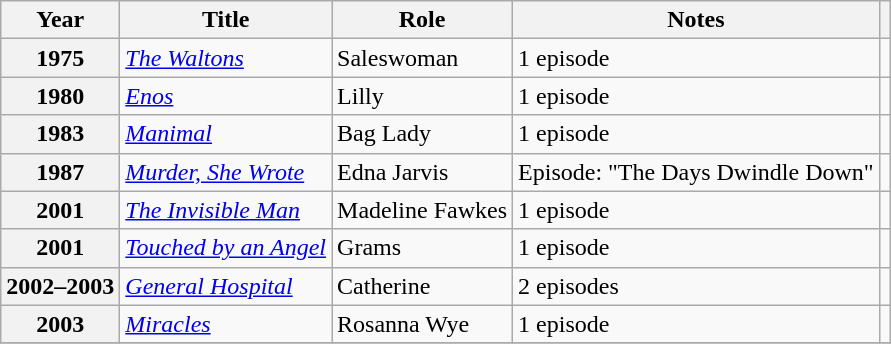<table class="wikitable sortable plainrowheaders">
<tr>
<th>Year</th>
<th>Title</th>
<th>Role</th>
<th>Notes</th>
<th class="unsortable"></th>
</tr>
<tr>
<th scope="row">1975</th>
<td><em><a href='#'>The Waltons</a></em></td>
<td>Saleswoman</td>
<td>1 episode</td>
<td align="center"></td>
</tr>
<tr>
<th scope="row">1980</th>
<td><em><a href='#'>Enos</a></em></td>
<td>Lilly</td>
<td>1 episode</td>
<td align="center"></td>
</tr>
<tr>
<th scope="row">1983</th>
<td><em><a href='#'>Manimal</a></em></td>
<td>Bag Lady</td>
<td>1 episode</td>
<td align="center"></td>
</tr>
<tr>
<th scope="row">1987</th>
<td><em><a href='#'>Murder, She Wrote</a></em></td>
<td>Edna Jarvis</td>
<td>Episode: "The Days Dwindle Down"</td>
<td align="center"></td>
</tr>
<tr>
<th scope="row">2001</th>
<td><em><a href='#'>The Invisible Man</a></em></td>
<td>Madeline Fawkes</td>
<td>1 episode</td>
<td align="center"></td>
</tr>
<tr>
<th scope="row">2001</th>
<td><em><a href='#'>Touched by an Angel</a></em></td>
<td>Grams</td>
<td>1 episode</td>
<td align="center"></td>
</tr>
<tr>
<th scope="row">2002–2003</th>
<td><em><a href='#'>General Hospital</a></em></td>
<td>Catherine</td>
<td>2 episodes</td>
<td align="center"></td>
</tr>
<tr>
<th scope="row">2003</th>
<td><em><a href='#'>Miracles</a></em></td>
<td>Rosanna Wye</td>
<td>1 episode</td>
<td align="center"></td>
</tr>
<tr>
</tr>
</table>
